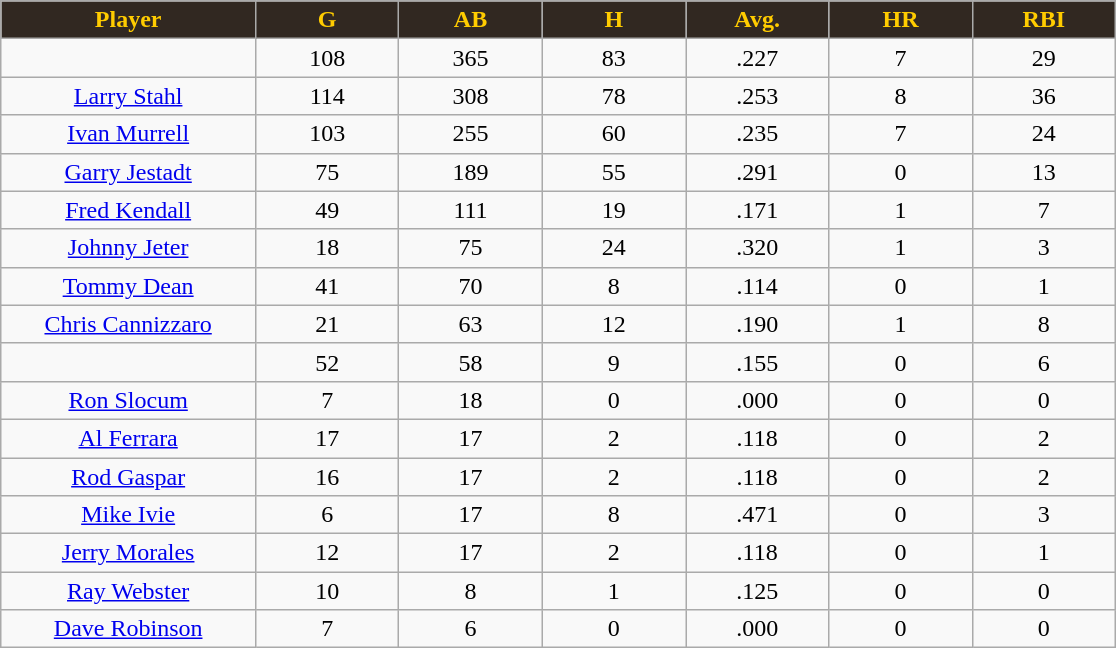<table class="wikitable sortable">
<tr>
<th style="background:#312821; color:#FFCC00" width="16%">Player</th>
<th style="background:#312821; color:#FFCC00" width="9%">G</th>
<th style="background:#312821; color:#FFCC00" width="9%">AB</th>
<th style="background:#312821; color:#FFCC00" width="9%">H</th>
<th style="background:#312821; color:#FFCC00" width="9%">Avg.</th>
<th style="background:#312821; color:#FFCC00" width="9%">HR</th>
<th style="background:#312821; color:#FFCC00" width="9%">RBI</th>
</tr>
<tr align="center">
<td></td>
<td>108</td>
<td>365</td>
<td>83</td>
<td>.227</td>
<td>7</td>
<td>29</td>
</tr>
<tr align="center">
<td><a href='#'>Larry Stahl</a></td>
<td>114</td>
<td>308</td>
<td>78</td>
<td>.253</td>
<td>8</td>
<td>36</td>
</tr>
<tr align=center>
<td><a href='#'>Ivan Murrell</a></td>
<td>103</td>
<td>255</td>
<td>60</td>
<td>.235</td>
<td>7</td>
<td>24</td>
</tr>
<tr align=center>
<td><a href='#'>Garry Jestadt</a></td>
<td>75</td>
<td>189</td>
<td>55</td>
<td>.291</td>
<td>0</td>
<td>13</td>
</tr>
<tr align=center>
<td><a href='#'>Fred Kendall</a></td>
<td>49</td>
<td>111</td>
<td>19</td>
<td>.171</td>
<td>1</td>
<td>7</td>
</tr>
<tr align=center>
<td><a href='#'>Johnny Jeter</a></td>
<td>18</td>
<td>75</td>
<td>24</td>
<td>.320</td>
<td>1</td>
<td>3</td>
</tr>
<tr align=center>
<td><a href='#'>Tommy Dean</a></td>
<td>41</td>
<td>70</td>
<td>8</td>
<td>.114</td>
<td>0</td>
<td>1</td>
</tr>
<tr align=center>
<td><a href='#'>Chris Cannizzaro</a></td>
<td>21</td>
<td>63</td>
<td>12</td>
<td>.190</td>
<td>1</td>
<td>8</td>
</tr>
<tr align=center>
<td></td>
<td>52</td>
<td>58</td>
<td>9</td>
<td>.155</td>
<td>0</td>
<td>6</td>
</tr>
<tr align="center">
<td><a href='#'>Ron Slocum</a></td>
<td>7</td>
<td>18</td>
<td>0</td>
<td>.000</td>
<td>0</td>
<td>0</td>
</tr>
<tr align=center>
<td><a href='#'>Al Ferrara</a></td>
<td>17</td>
<td>17</td>
<td>2</td>
<td>.118</td>
<td>0</td>
<td>2</td>
</tr>
<tr align=center>
<td><a href='#'>Rod Gaspar</a></td>
<td>16</td>
<td>17</td>
<td>2</td>
<td>.118</td>
<td>0</td>
<td>2</td>
</tr>
<tr align=center>
<td><a href='#'>Mike Ivie</a></td>
<td>6</td>
<td>17</td>
<td>8</td>
<td>.471</td>
<td>0</td>
<td>3</td>
</tr>
<tr align=center>
<td><a href='#'>Jerry Morales</a></td>
<td>12</td>
<td>17</td>
<td>2</td>
<td>.118</td>
<td>0</td>
<td>1</td>
</tr>
<tr align=center>
<td><a href='#'>Ray Webster</a></td>
<td>10</td>
<td>8</td>
<td>1</td>
<td>.125</td>
<td>0</td>
<td>0</td>
</tr>
<tr align=center>
<td><a href='#'>Dave Robinson</a></td>
<td>7</td>
<td>6</td>
<td>0</td>
<td>.000</td>
<td>0</td>
<td>0</td>
</tr>
</table>
